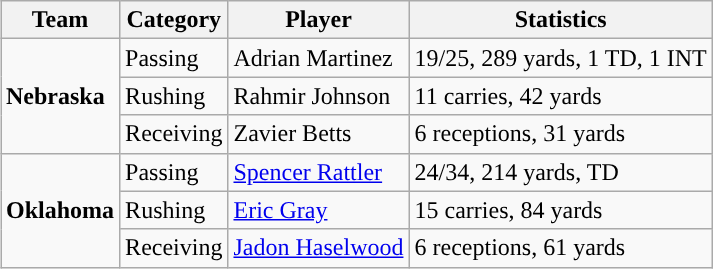<table class="wikitable" style="float: right;">
<tr>
<th>Team</th>
<th>Category</th>
<th>Player</th>
<th>Statistics</th>
</tr>
<tr>
<td rowspan=3><strong>Nebraska</strong></td>
<td>Passing</td>
<td>Adrian Martinez</td>
<td>19/25, 289 yards, 1 TD, 1 INT</td>
</tr>
<tr>
<td>Rushing</td>
<td>Rahmir Johnson</td>
<td>11 carries, 42 yards</td>
</tr>
<tr>
<td>Receiving</td>
<td>Zavier Betts</td>
<td>6 receptions, 31 yards</td>
</tr>
<tr>
<td rowspan=3><strong>Oklahoma</strong></td>
<td>Passing</td>
<td><a href='#'>Spencer Rattler</a></td>
<td>24/34, 214 yards, TD</td>
</tr>
<tr>
<td>Rushing</td>
<td><a href='#'>Eric Gray</a></td>
<td>15 carries, 84 yards</td>
</tr>
<tr>
<td>Receiving</td>
<td><a href='#'>Jadon Haselwood</a></td>
<td>6 receptions, 61 yards</td>
</tr>
</table>
